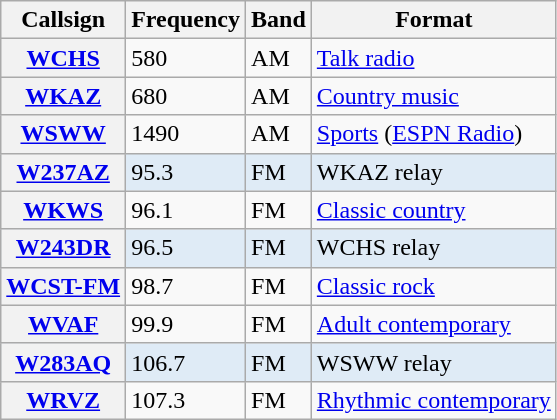<table class="wikitable sortable">
<tr>
<th scope="col">Callsign</th>
<th scope="col">Frequency</th>
<th scope="col">Band</th>
<th scope="col">Format</th>
</tr>
<tr>
<th scope = "row"><a href='#'>WCHS</a></th>
<td>580</td>
<td>AM</td>
<td><a href='#'>Talk radio</a></td>
</tr>
<tr>
<th scope = "row"><a href='#'>WKAZ</a></th>
<td>680</td>
<td>AM</td>
<td><a href='#'>Country music</a></td>
</tr>
<tr>
<th scope = "row"><a href='#'>WSWW</a></th>
<td>1490</td>
<td>AM</td>
<td><a href='#'>Sports</a> (<a href='#'>ESPN Radio</a>)</td>
</tr>
<tr style="background-color:#DFEBF6;">
<th scope="row"><a href='#'>W237AZ</a></th>
<td>95.3</td>
<td>FM</td>
<td>WKAZ relay</td>
</tr>
<tr>
<th scope = "row"><a href='#'>WKWS</a></th>
<td>96.1</td>
<td>FM</td>
<td><a href='#'>Classic country</a></td>
</tr>
<tr style="background-color:#DFEBF6;">
<th scope="row"><a href='#'>W243DR</a></th>
<td>96.5</td>
<td>FM</td>
<td>WCHS relay</td>
</tr>
<tr>
<th scope = "row"><a href='#'>WCST-FM</a></th>
<td>98.7</td>
<td>FM</td>
<td><a href='#'>Classic rock</a></td>
</tr>
<tr>
<th scope = "row"><a href='#'>WVAF</a></th>
<td>99.9</td>
<td>FM</td>
<td><a href='#'>Adult contemporary</a></td>
</tr>
<tr style="background-color:#DFEBF6;">
<th scope="row"><a href='#'>W283AQ</a></th>
<td>106.7</td>
<td>FM</td>
<td>WSWW relay</td>
</tr>
<tr>
<th scope = "row"><a href='#'>WRVZ</a></th>
<td>107.3</td>
<td>FM</td>
<td><a href='#'>Rhythmic contemporary</a></td>
</tr>
</table>
